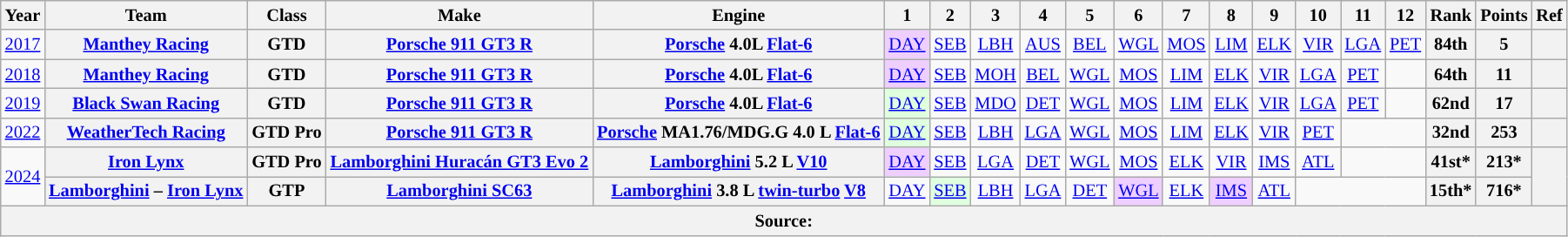<table class="wikitable" style="text-align:center; font-size:85%">
<tr>
<th>Year</th>
<th>Team</th>
<th>Class</th>
<th>Make</th>
<th>Engine</th>
<th>1</th>
<th>2</th>
<th>3</th>
<th>4</th>
<th>5</th>
<th>6</th>
<th>7</th>
<th>8</th>
<th>9</th>
<th>10</th>
<th>11</th>
<th>12</th>
<th>Rank</th>
<th>Points</th>
<th>Ref</th>
</tr>
<tr>
<td><a href='#'>2017</a></td>
<th nowrap><a href='#'>Manthey Racing</a></th>
<th>GTD</th>
<th nowrap><a href='#'>Porsche 911 GT3 R</a></th>
<th nowrap><a href='#'>Porsche</a> 4.0L <a href='#'>Flat-6</a></th>
<td style="background:#EFCFFF;"><a href='#'>DAY</a><br></td>
<td><a href='#'>SEB</a><br></td>
<td><a href='#'>LBH</a><br></td>
<td><a href='#'>AUS</a><br></td>
<td><a href='#'>BEL</a><br></td>
<td><a href='#'>WGL</a><br></td>
<td><a href='#'>MOS</a><br></td>
<td><a href='#'>LIM</a><br></td>
<td><a href='#'>ELK</a><br></td>
<td><a href='#'>VIR</a><br></td>
<td><a href='#'>LGA</a><br></td>
<td><a href='#'>PET</a><br></td>
<th>84th</th>
<th>5</th>
<th></th>
</tr>
<tr>
<td><a href='#'>2018</a></td>
<th nowrap><a href='#'>Manthey Racing</a></th>
<th>GTD</th>
<th nowrap><a href='#'>Porsche 911 GT3 R</a></th>
<th nowrap><a href='#'>Porsche</a> 4.0L <a href='#'>Flat-6</a></th>
<td style="background:#EFCFFF;"><a href='#'>DAY</a><br></td>
<td><a href='#'>SEB</a><br></td>
<td><a href='#'>MOH</a><br></td>
<td><a href='#'>BEL</a><br></td>
<td><a href='#'>WGL</a><br></td>
<td><a href='#'>MOS</a><br></td>
<td><a href='#'>LIM</a><br></td>
<td><a href='#'>ELK</a><br></td>
<td><a href='#'>VIR</a><br></td>
<td><a href='#'>LGA</a><br></td>
<td><a href='#'>PET</a><br></td>
<td></td>
<th>64th</th>
<th>11</th>
<th></th>
</tr>
<tr>
<td><a href='#'>2019</a></td>
<th nowrap><a href='#'>Black Swan Racing</a></th>
<th>GTD</th>
<th nowrap><a href='#'>Porsche 911 GT3 R</a></th>
<th nowrap><a href='#'>Porsche</a> 4.0L <a href='#'>Flat-6</a></th>
<td style="background:#DFFFDF;"><a href='#'>DAY</a><br></td>
<td><a href='#'>SEB</a><br></td>
<td><a href='#'>MDO</a><br></td>
<td><a href='#'>DET</a><br></td>
<td><a href='#'>WGL</a><br></td>
<td><a href='#'>MOS</a><br></td>
<td><a href='#'>LIM</a><br></td>
<td><a href='#'>ELK</a><br></td>
<td><a href='#'>VIR</a><br></td>
<td><a href='#'>LGA</a><br></td>
<td><a href='#'>PET</a><br></td>
<td></td>
<th>62nd</th>
<th>17</th>
<th></th>
</tr>
<tr>
<td><a href='#'>2022</a></td>
<th nowrap><a href='#'>WeatherTech Racing</a></th>
<th nowrap>GTD Pro</th>
<th nowrap><a href='#'>Porsche 911 GT3 R</a></th>
<th nowrap><a href='#'>Porsche</a> MA1.76/MDG.G 4.0 L <a href='#'>Flat-6</a></th>
<td style="background:#DFFFDF;"><a href='#'>DAY</a><br></td>
<td><a href='#'>SEB</a><br></td>
<td><a href='#'>LBH</a><br></td>
<td><a href='#'>LGA</a><br></td>
<td><a href='#'>WGL</a><br></td>
<td><a href='#'>MOS</a><br></td>
<td><a href='#'>LIM</a><br></td>
<td style="background:#;”"><a href='#'>ELK</a><br></td>
<td style="background:#;”"><a href='#'>VIR</a><br></td>
<td><a href='#'>PET</a> <br></td>
<td colspan=2></td>
<th>32nd</th>
<th>253</th>
<th></th>
</tr>
<tr>
<td rowspan="2"><a href='#'>2024</a></td>
<th nowrap><a href='#'>Iron Lynx</a></th>
<th nowrap>GTD Pro</th>
<th nowrap><a href='#'>Lamborghini Huracán GT3 Evo 2</a></th>
<th nowrap><a href='#'>Lamborghini</a> 5.2 L <a href='#'>V10</a></th>
<td style="background:#EFCFFF;"><a href='#'>DAY</a><br></td>
<td><a href='#'>SEB</a></td>
<td><a href='#'>LGA</a></td>
<td><a href='#'>DET</a></td>
<td><a href='#'>WGL</a></td>
<td><a href='#'>MOS</a></td>
<td><a href='#'>ELK</a></td>
<td><a href='#'>VIR</a></td>
<td><a href='#'>IMS</a></td>
<td><a href='#'>ATL</a></td>
<td colspan=2></td>
<th>41st*</th>
<th>213*</th>
<th rowspan="2"></th>
</tr>
<tr>
<th nowrap><a href='#'>Lamborghini</a> – <a href='#'>Iron Lynx</a></th>
<th>GTP</th>
<th nowrap><a href='#'>Lamborghini SC63</a></th>
<th nowrap><a href='#'>Lamborghini</a> 3.8 L <a href='#'>twin-turbo</a> <a href='#'>V8</a></th>
<td><a href='#'>DAY</a></td>
<td style="background:#DFFFDF;"><a href='#'>SEB</a><br></td>
<td><a href='#'>LBH</a></td>
<td><a href='#'>LGA</a></td>
<td><a href='#'>DET</a></td>
<td style="background:#EFCFFF;"><a href='#'>WGL</a><br></td>
<td><a href='#'>ELK</a></td>
<td style="background:#EFCFFF;"><a href='#'>IMS</a><br></td>
<td><a href='#'>ATL</a></td>
<td colspan=3></td>
<th>15th*</th>
<th>716*</th>
</tr>
<tr>
<th colspan="20">Source:</th>
</tr>
</table>
